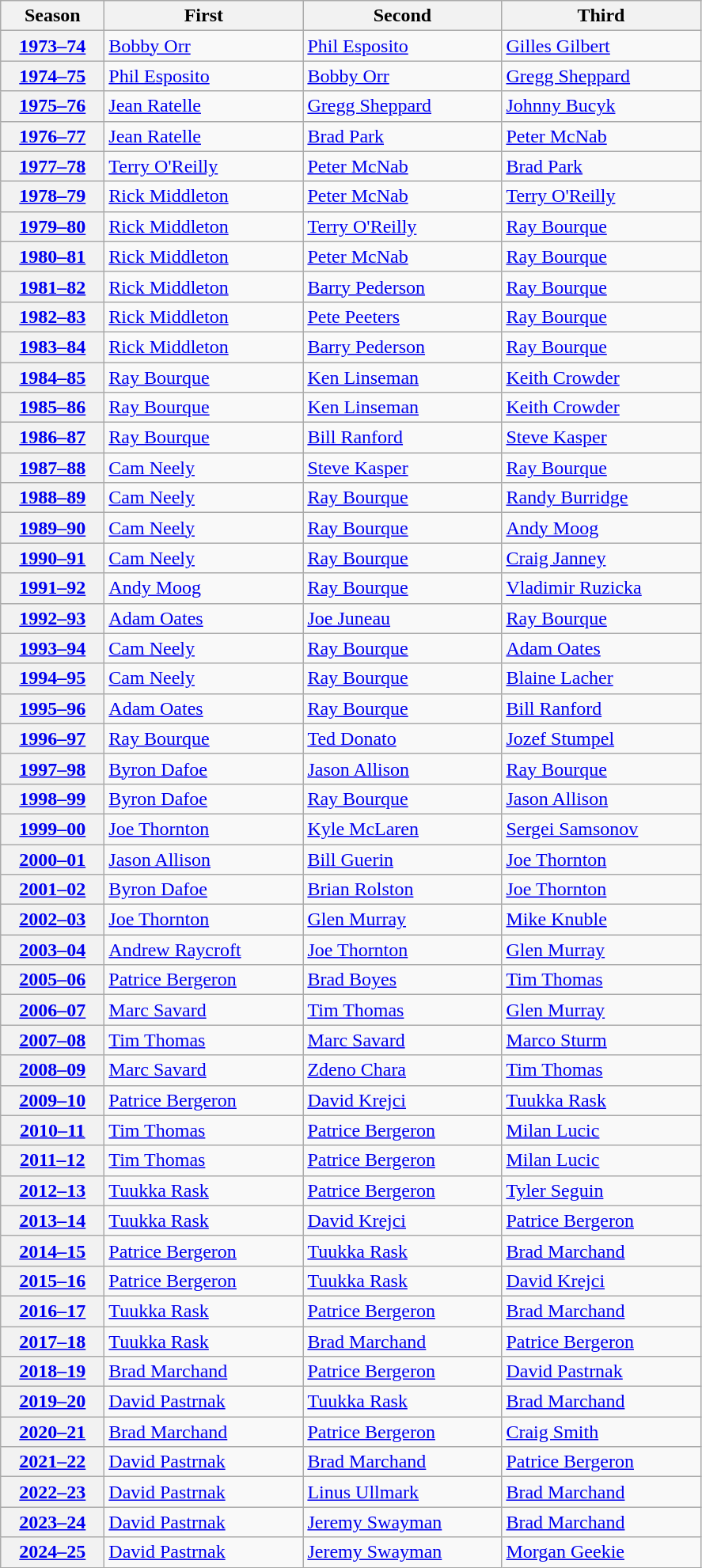<table class="wikitable">
<tr>
<th scope="col" style="width:5em">Season</th>
<th scope="col" style="width:10em">First</th>
<th scope="col" style="width:10em">Second</th>
<th scope="col" style="width:10em">Third</th>
</tr>
<tr>
<th scope="row"><a href='#'>1973–74</a></th>
<td><a href='#'>Bobby Orr</a></td>
<td><a href='#'>Phil Esposito</a></td>
<td><a href='#'>Gilles Gilbert</a></td>
</tr>
<tr>
<th scope="row"><a href='#'>1974–75</a></th>
<td><a href='#'>Phil Esposito</a></td>
<td><a href='#'>Bobby Orr</a></td>
<td><a href='#'>Gregg Sheppard</a></td>
</tr>
<tr>
<th scope="row"><a href='#'>1975–76</a></th>
<td><a href='#'>Jean Ratelle</a></td>
<td><a href='#'>Gregg Sheppard</a></td>
<td><a href='#'>Johnny Bucyk</a></td>
</tr>
<tr>
<th scope="row"><a href='#'>1976–77</a></th>
<td><a href='#'>Jean Ratelle</a></td>
<td><a href='#'>Brad Park</a></td>
<td><a href='#'>Peter McNab</a></td>
</tr>
<tr>
<th scope="row"><a href='#'>1977–78</a></th>
<td><a href='#'>Terry O'Reilly</a></td>
<td><a href='#'>Peter McNab</a></td>
<td><a href='#'>Brad Park</a></td>
</tr>
<tr>
<th scope="row"><a href='#'>1978–79</a></th>
<td><a href='#'>Rick Middleton</a></td>
<td><a href='#'>Peter McNab</a></td>
<td><a href='#'>Terry O'Reilly</a></td>
</tr>
<tr>
<th scope="row"><a href='#'>1979–80</a></th>
<td><a href='#'>Rick Middleton</a></td>
<td><a href='#'>Terry O'Reilly</a></td>
<td><a href='#'>Ray Bourque</a></td>
</tr>
<tr>
<th scope="row"><a href='#'>1980–81</a></th>
<td><a href='#'>Rick Middleton</a></td>
<td><a href='#'>Peter McNab</a></td>
<td><a href='#'>Ray Bourque</a></td>
</tr>
<tr>
<th scope="row"><a href='#'>1981–82</a></th>
<td><a href='#'>Rick Middleton</a></td>
<td><a href='#'>Barry Pederson</a></td>
<td><a href='#'>Ray Bourque</a></td>
</tr>
<tr>
<th scope="row"><a href='#'>1982–83</a></th>
<td><a href='#'>Rick Middleton</a></td>
<td><a href='#'>Pete Peeters</a></td>
<td><a href='#'>Ray Bourque</a></td>
</tr>
<tr>
<th scope="row"><a href='#'>1983–84</a></th>
<td><a href='#'>Rick Middleton</a></td>
<td><a href='#'>Barry Pederson</a></td>
<td><a href='#'>Ray Bourque</a></td>
</tr>
<tr>
<th scope="row"><a href='#'>1984–85</a></th>
<td><a href='#'>Ray Bourque</a></td>
<td><a href='#'>Ken Linseman</a></td>
<td><a href='#'>Keith Crowder</a></td>
</tr>
<tr>
<th scope="row"><a href='#'>1985–86</a></th>
<td><a href='#'>Ray Bourque</a></td>
<td><a href='#'>Ken Linseman</a></td>
<td><a href='#'>Keith Crowder</a></td>
</tr>
<tr>
<th scope="row"><a href='#'>1986–87</a></th>
<td><a href='#'>Ray Bourque</a></td>
<td><a href='#'>Bill Ranford</a></td>
<td><a href='#'>Steve Kasper</a></td>
</tr>
<tr>
<th scope="row"><a href='#'>1987–88</a></th>
<td><a href='#'>Cam Neely</a></td>
<td><a href='#'>Steve Kasper</a></td>
<td><a href='#'>Ray Bourque</a></td>
</tr>
<tr>
<th scope="row"><a href='#'>1988–89</a></th>
<td><a href='#'>Cam Neely</a></td>
<td><a href='#'>Ray Bourque</a></td>
<td><a href='#'>Randy Burridge</a></td>
</tr>
<tr>
<th scope="row"><a href='#'>1989–90</a></th>
<td><a href='#'>Cam Neely</a></td>
<td><a href='#'>Ray Bourque</a></td>
<td><a href='#'>Andy Moog</a></td>
</tr>
<tr>
<th scope="row"><a href='#'>1990–91</a></th>
<td><a href='#'>Cam Neely</a></td>
<td><a href='#'>Ray Bourque</a></td>
<td><a href='#'>Craig Janney</a></td>
</tr>
<tr>
<th scope="row"><a href='#'>1991–92</a></th>
<td><a href='#'>Andy Moog</a></td>
<td><a href='#'>Ray Bourque</a></td>
<td><a href='#'>Vladimir Ruzicka</a></td>
</tr>
<tr>
<th scope="row"><a href='#'>1992–93</a></th>
<td><a href='#'>Adam Oates</a></td>
<td><a href='#'>Joe Juneau</a></td>
<td><a href='#'>Ray Bourque</a></td>
</tr>
<tr>
<th scope="row"><a href='#'>1993–94</a></th>
<td><a href='#'>Cam Neely</a></td>
<td><a href='#'>Ray Bourque</a></td>
<td><a href='#'>Adam Oates</a></td>
</tr>
<tr>
<th scope="row"><a href='#'>1994–95</a></th>
<td><a href='#'>Cam Neely</a></td>
<td><a href='#'>Ray Bourque</a></td>
<td><a href='#'>Blaine Lacher</a></td>
</tr>
<tr>
<th scope="row"><a href='#'>1995–96</a></th>
<td><a href='#'>Adam Oates</a></td>
<td><a href='#'>Ray Bourque</a></td>
<td><a href='#'>Bill Ranford</a></td>
</tr>
<tr>
<th scope="row"><a href='#'>1996–97</a></th>
<td><a href='#'>Ray Bourque</a></td>
<td><a href='#'>Ted Donato</a></td>
<td><a href='#'>Jozef Stumpel</a></td>
</tr>
<tr>
<th scope="row"><a href='#'>1997–98</a></th>
<td><a href='#'>Byron Dafoe</a></td>
<td><a href='#'>Jason Allison</a></td>
<td><a href='#'>Ray Bourque</a></td>
</tr>
<tr>
<th scope="row"><a href='#'>1998–99</a></th>
<td><a href='#'>Byron Dafoe</a></td>
<td><a href='#'>Ray Bourque</a></td>
<td><a href='#'>Jason Allison</a></td>
</tr>
<tr>
<th scope="row"><a href='#'>1999–00</a></th>
<td><a href='#'>Joe Thornton</a></td>
<td><a href='#'>Kyle McLaren</a></td>
<td><a href='#'>Sergei Samsonov</a></td>
</tr>
<tr>
<th scope="row"><a href='#'>2000–01</a></th>
<td><a href='#'>Jason Allison</a></td>
<td><a href='#'>Bill Guerin</a></td>
<td><a href='#'>Joe Thornton</a></td>
</tr>
<tr>
<th scope="row"><a href='#'>2001–02</a></th>
<td><a href='#'>Byron Dafoe</a></td>
<td><a href='#'>Brian Rolston</a></td>
<td><a href='#'>Joe Thornton</a></td>
</tr>
<tr>
<th scope="row"><a href='#'>2002–03</a></th>
<td><a href='#'>Joe Thornton</a></td>
<td><a href='#'>Glen Murray</a></td>
<td><a href='#'>Mike Knuble</a></td>
</tr>
<tr>
<th scope="row"><a href='#'>2003–04</a></th>
<td><a href='#'>Andrew Raycroft</a></td>
<td><a href='#'>Joe Thornton</a></td>
<td><a href='#'>Glen Murray</a></td>
</tr>
<tr>
<th scope="row"><a href='#'>2005–06</a></th>
<td><a href='#'>Patrice Bergeron</a></td>
<td><a href='#'>Brad Boyes</a></td>
<td><a href='#'>Tim Thomas</a></td>
</tr>
<tr>
<th scope="row"><a href='#'>2006–07</a></th>
<td><a href='#'>Marc Savard</a></td>
<td><a href='#'>Tim Thomas</a></td>
<td><a href='#'>Glen Murray</a></td>
</tr>
<tr>
<th scope="row"><a href='#'>2007–08</a></th>
<td><a href='#'>Tim Thomas</a></td>
<td><a href='#'>Marc Savard</a></td>
<td><a href='#'>Marco Sturm</a></td>
</tr>
<tr>
<th scope="row"><a href='#'>2008–09</a></th>
<td><a href='#'>Marc Savard</a></td>
<td><a href='#'>Zdeno Chara</a></td>
<td><a href='#'>Tim Thomas</a></td>
</tr>
<tr>
<th scope="row"><a href='#'>2009–10</a></th>
<td><a href='#'>Patrice Bergeron</a></td>
<td><a href='#'>David Krejci</a></td>
<td><a href='#'>Tuukka Rask</a></td>
</tr>
<tr>
<th scope="row"><a href='#'>2010–11</a></th>
<td><a href='#'>Tim Thomas</a></td>
<td><a href='#'>Patrice Bergeron</a></td>
<td><a href='#'>Milan Lucic</a></td>
</tr>
<tr>
<th scope="row"><a href='#'>2011–12</a></th>
<td><a href='#'>Tim Thomas</a></td>
<td><a href='#'>Patrice Bergeron</a></td>
<td><a href='#'>Milan Lucic</a></td>
</tr>
<tr>
<th scope="row"><a href='#'>2012–13</a></th>
<td><a href='#'>Tuukka Rask</a></td>
<td><a href='#'>Patrice Bergeron</a></td>
<td><a href='#'>Tyler Seguin</a></td>
</tr>
<tr>
<th scope="row"><a href='#'>2013–14</a></th>
<td><a href='#'>Tuukka Rask</a></td>
<td><a href='#'>David Krejci</a></td>
<td><a href='#'>Patrice Bergeron</a></td>
</tr>
<tr>
<th scope="row"><a href='#'>2014–15</a></th>
<td><a href='#'>Patrice Bergeron</a></td>
<td><a href='#'>Tuukka Rask</a></td>
<td><a href='#'>Brad Marchand</a></td>
</tr>
<tr>
<th scope="row"><a href='#'>2015–16</a></th>
<td><a href='#'>Patrice Bergeron</a></td>
<td><a href='#'>Tuukka Rask</a></td>
<td><a href='#'>David Krejci</a></td>
</tr>
<tr>
<th scope="row"><a href='#'>2016–17</a></th>
<td><a href='#'>Tuukka Rask</a></td>
<td><a href='#'>Patrice Bergeron</a></td>
<td><a href='#'>Brad Marchand</a></td>
</tr>
<tr>
<th scope="row"><a href='#'>2017–18</a></th>
<td><a href='#'>Tuukka Rask</a></td>
<td><a href='#'>Brad Marchand</a></td>
<td><a href='#'>Patrice Bergeron</a></td>
</tr>
<tr>
<th scope="row"><a href='#'>2018–19</a></th>
<td><a href='#'>Brad Marchand</a></td>
<td><a href='#'>Patrice Bergeron</a></td>
<td><a href='#'>David Pastrnak</a></td>
</tr>
<tr>
<th scope="row"><a href='#'>2019–20</a></th>
<td><a href='#'>David Pastrnak</a></td>
<td><a href='#'>Tuukka Rask</a></td>
<td><a href='#'>Brad Marchand</a></td>
</tr>
<tr>
<th scope="row"><a href='#'>2020–21</a></th>
<td><a href='#'>Brad Marchand</a></td>
<td><a href='#'>Patrice Bergeron</a></td>
<td><a href='#'>Craig Smith</a></td>
</tr>
<tr>
<th scope="row"><a href='#'>2021–22</a></th>
<td><a href='#'>David Pastrnak</a></td>
<td><a href='#'>Brad Marchand</a></td>
<td><a href='#'>Patrice Bergeron</a></td>
</tr>
<tr>
<th scope="row"><a href='#'>2022–23</a></th>
<td><a href='#'>David Pastrnak</a></td>
<td><a href='#'>Linus Ullmark</a></td>
<td><a href='#'>Brad Marchand</a></td>
</tr>
<tr>
<th scope="row"><a href='#'>2023–24</a></th>
<td><a href='#'>David Pastrnak</a></td>
<td><a href='#'>Jeremy Swayman</a></td>
<td><a href='#'>Brad Marchand</a></td>
</tr>
<tr>
<th scope="row"><a href='#'>2024–25</a></th>
<td><a href='#'>David Pastrnak</a></td>
<td><a href='#'>Jeremy Swayman</a></td>
<td><a href='#'>Morgan Geekie</a></td>
</tr>
</table>
